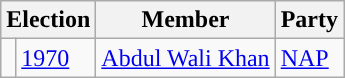<table class="wikitable">
<tr>
<th colspan="2">Election</th>
<th>Member</th>
<th>Party</th>
</tr>
<tr>
<td style="background-color: "></td>
<td><a href='#'>1970</a></td>
<td><a href='#'>Abdul Wali Khan</a></td>
<td><a href='#'>NAP</a></td>
</tr>
</table>
